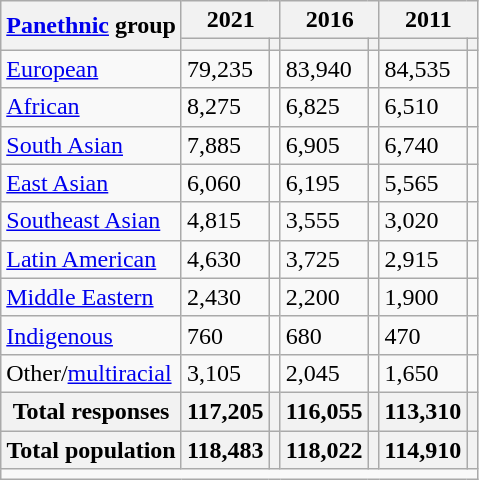<table class="wikitable collapsible sortable">
<tr>
<th rowspan="2"><a href='#'>Panethnic</a> group</th>
<th colspan="2">2021</th>
<th colspan="2">2016</th>
<th colspan="2">2011</th>
</tr>
<tr>
<th><a href='#'></a></th>
<th></th>
<th></th>
<th></th>
<th></th>
<th></th>
</tr>
<tr>
<td><a href='#'>European</a></td>
<td>79,235</td>
<td></td>
<td>83,940</td>
<td></td>
<td>84,535</td>
<td></td>
</tr>
<tr>
<td><a href='#'>African</a></td>
<td>8,275</td>
<td></td>
<td>6,825</td>
<td></td>
<td>6,510</td>
<td></td>
</tr>
<tr>
<td><a href='#'>South Asian</a></td>
<td>7,885</td>
<td></td>
<td>6,905</td>
<td></td>
<td>6,740</td>
<td></td>
</tr>
<tr>
<td><a href='#'>East Asian</a></td>
<td>6,060</td>
<td></td>
<td>6,195</td>
<td></td>
<td>5,565</td>
<td></td>
</tr>
<tr>
<td><a href='#'>Southeast Asian</a></td>
<td>4,815</td>
<td></td>
<td>3,555</td>
<td></td>
<td>3,020</td>
<td></td>
</tr>
<tr>
<td><a href='#'>Latin American</a></td>
<td>4,630</td>
<td></td>
<td>3,725</td>
<td></td>
<td>2,915</td>
<td></td>
</tr>
<tr>
<td><a href='#'>Middle Eastern</a></td>
<td>2,430</td>
<td></td>
<td>2,200</td>
<td></td>
<td>1,900</td>
<td></td>
</tr>
<tr>
<td><a href='#'>Indigenous</a></td>
<td>760</td>
<td></td>
<td>680</td>
<td></td>
<td>470</td>
<td></td>
</tr>
<tr>
<td>Other/<a href='#'>multiracial</a></td>
<td>3,105</td>
<td></td>
<td>2,045</td>
<td></td>
<td>1,650</td>
<td></td>
</tr>
<tr>
<th>Total responses</th>
<th>117,205</th>
<th></th>
<th>116,055</th>
<th></th>
<th>113,310</th>
<th></th>
</tr>
<tr class="sortbottom">
<th>Total population</th>
<th>118,483</th>
<th></th>
<th>118,022</th>
<th></th>
<th>114,910</th>
<th></th>
</tr>
<tr class="sortbottom">
<td colspan="15"></td>
</tr>
</table>
